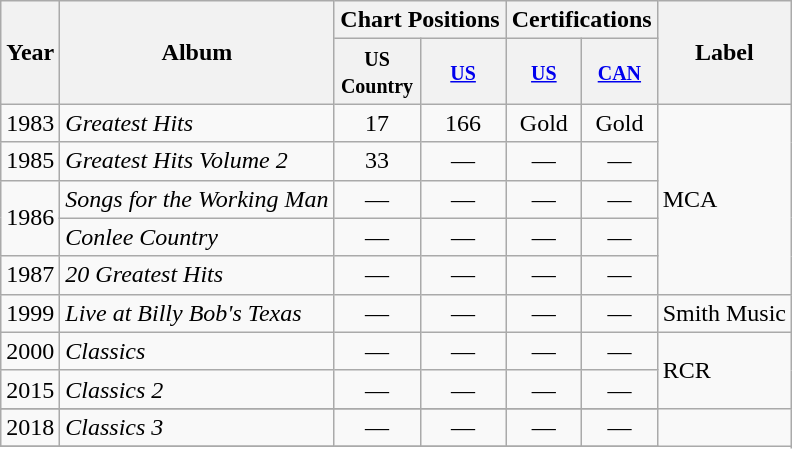<table class="wikitable">
<tr>
<th rowspan="2">Year</th>
<th rowspan="2">Album</th>
<th colspan="2">Chart Positions</th>
<th colspan="2">Certifications</th>
<th rowspan="2">Label</th>
</tr>
<tr>
<th width="50"><small>US Country</small></th>
<th width="50"><small><a href='#'>US</a></small></th>
<th><small><a href='#'>US</a></small></th>
<th><small><a href='#'>CAN</a></small></th>
</tr>
<tr>
<td>1983</td>
<td><em>Greatest Hits</em></td>
<td align="center">17</td>
<td align="center">166</td>
<td align="center">Gold</td>
<td align="center">Gold</td>
<td rowspan=5>MCA</td>
</tr>
<tr>
<td>1985</td>
<td><em>Greatest Hits Volume 2</em></td>
<td align="center">33</td>
<td align="center">—</td>
<td align="center">—</td>
<td align="center">—</td>
</tr>
<tr>
<td rowspan=2>1986</td>
<td><em>Songs for the Working Man</em></td>
<td align="center">—</td>
<td align="center">—</td>
<td align="center">—</td>
<td align="center">—</td>
</tr>
<tr>
<td><em>Conlee Country</em></td>
<td align="center">—</td>
<td align="center">—</td>
<td align="center">—</td>
<td align="center">—</td>
</tr>
<tr>
<td>1987</td>
<td><em>20 Greatest Hits</em></td>
<td align="center">—</td>
<td align="center">—</td>
<td align="center">—</td>
<td align="center">—</td>
</tr>
<tr>
<td>1999</td>
<td><em>Live at Billy Bob's Texas</em></td>
<td align="center">—</td>
<td align="center">—</td>
<td align="center">—</td>
<td align="center">—</td>
<td>Smith Music</td>
</tr>
<tr>
<td>2000</td>
<td><em>Classics</em></td>
<td align="center">—</td>
<td align="center">—</td>
<td align="center">—</td>
<td align="center">—</td>
<td rowspan=3>RCR</td>
</tr>
<tr>
<td>2015</td>
<td><em>Classics 2</em></td>
<td align="center">—</td>
<td align="center">—</td>
<td align="center">—</td>
<td align="center">—</td>
</tr>
<tr>
</tr>
<tr>
<td>2018</td>
<td><em>Classics 3</em></td>
<td align="center">—</td>
<td align="center">—</td>
<td align="center">—</td>
<td align="center">—</td>
</tr>
<tr>
</tr>
</table>
